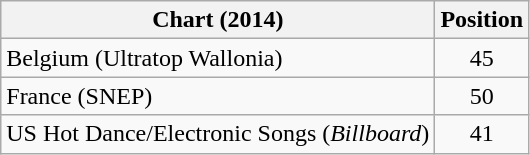<table class="wikitable sortable">
<tr>
<th>Chart (2014)</th>
<th>Position</th>
</tr>
<tr>
<td>Belgium (Ultratop Wallonia)</td>
<td align=center>45</td>
</tr>
<tr>
<td>France (SNEP)</td>
<td align=center>50</td>
</tr>
<tr>
<td>US Hot Dance/Electronic Songs (<em>Billboard</em>)</td>
<td align=center>41</td>
</tr>
</table>
